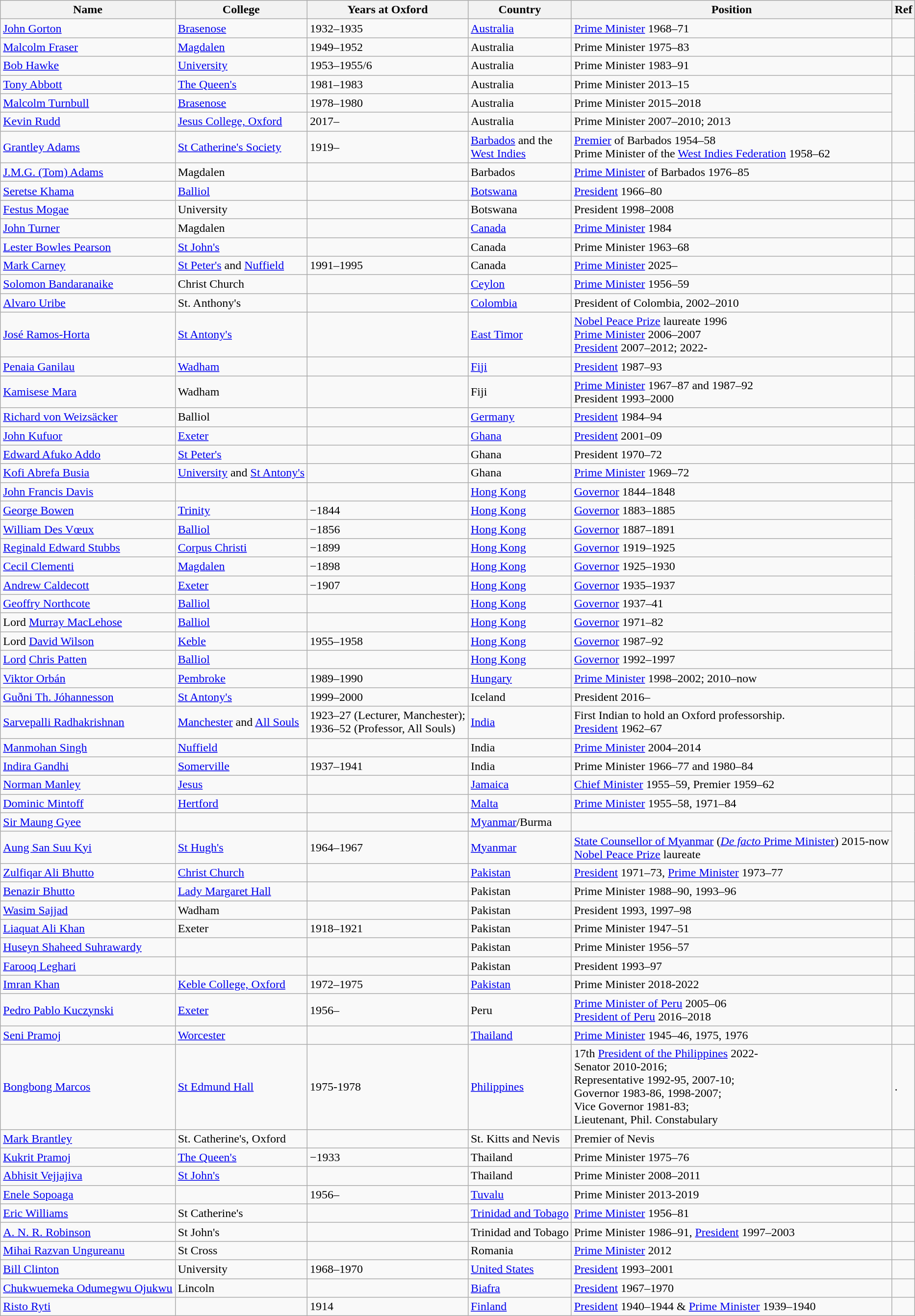<table class="wikitable sortable" style="text-align:left; vertical-align:top;">
<tr>
<th>Name</th>
<th>College</th>
<th>Years at Oxford</th>
<th>Country</th>
<th>Position</th>
<th>Ref</th>
</tr>
<tr>
<td style="text-align:left;"><a href='#'>John Gorton</a></td>
<td><a href='#'>Brasenose</a></td>
<td>1932–1935</td>
<td><a href='#'>Australia</a></td>
<td><a href='#'>Prime Minister</a> 1968–71</td>
<td></td>
</tr>
<tr>
<td style="text-align:left;"><a href='#'>Malcolm Fraser</a></td>
<td><a href='#'>Magdalen</a></td>
<td>1949–1952</td>
<td>Australia</td>
<td>Prime Minister 1975–83</td>
<td></td>
</tr>
<tr>
<td style="text-align:left;"><a href='#'>Bob Hawke</a></td>
<td><a href='#'>University</a></td>
<td>1953–1955/6 </td>
<td>Australia</td>
<td>Prime Minister 1983–91</td>
<td></td>
</tr>
<tr>
<td style="text-align:left;"><a href='#'>Tony Abbott</a></td>
<td><a href='#'>The Queen's</a></td>
<td>1981–1983</td>
<td>Australia</td>
<td>Prime Minister 2013–15</td>
</tr>
<tr>
<td style="text-align:left;"><a href='#'>Malcolm Turnbull</a></td>
<td><a href='#'>Brasenose</a></td>
<td>1978–1980</td>
<td>Australia</td>
<td>Prime Minister 2015–2018</td>
</tr>
<tr>
<td><a href='#'>Kevin Rudd</a></td>
<td><a href='#'>Jesus College, Oxford</a></td>
<td>2017–</td>
<td>Australia</td>
<td>Prime Minister 2007–2010; 2013</td>
</tr>
<tr>
<td style="text-align:left;"><a href='#'>Grantley Adams</a></td>
<td><a href='#'>St Catherine's Society</a></td>
<td>1919–</td>
<td><a href='#'>Barbados</a> and the<br><a href='#'>West Indies</a></td>
<td><a href='#'>Premier</a> of Barbados 1954–58<br>Prime Minister of the <a href='#'>West Indies Federation</a> 1958–62</td>
<td></td>
</tr>
<tr>
<td style="text-align:left;"><a href='#'>J.M.G. (Tom) Adams</a></td>
<td>Magdalen</td>
<td></td>
<td>Barbados</td>
<td><a href='#'>Prime Minister</a> of Barbados 1976–85</td>
<td></td>
</tr>
<tr>
<td style="text-align:left;"><a href='#'>Seretse Khama</a></td>
<td><a href='#'>Balliol</a></td>
<td></td>
<td><a href='#'>Botswana</a></td>
<td><a href='#'>President</a> 1966–80</td>
<td></td>
</tr>
<tr>
<td style="text-align:left;"><a href='#'>Festus Mogae</a></td>
<td>University</td>
<td></td>
<td>Botswana</td>
<td>President 1998–2008</td>
<td></td>
</tr>
<tr>
<td style="text-align:left;"><a href='#'>John Turner</a></td>
<td>Magdalen</td>
<td></td>
<td><a href='#'>Canada</a></td>
<td><a href='#'>Prime Minister</a> 1984</td>
<td></td>
</tr>
<tr>
<td style="text-align:left;"><a href='#'>Lester Bowles Pearson</a></td>
<td><a href='#'>St John's</a></td>
<td></td>
<td>Canada</td>
<td>Prime Minister 1963–68</td>
<td></td>
</tr>
<tr>
<td><a href='#'>Mark Carney</a></td>
<td><a href='#'>St Peter's</a> and <a href='#'>Nuffield</a></td>
<td>1991–1995</td>
<td>Canada</td>
<td><a href='#'>Prime Minister</a> 2025–</td>
<td></td>
</tr>
<tr>
<td style="text-align:left;"><a href='#'>Solomon Bandaranaike</a></td>
<td>Christ Church</td>
<td></td>
<td><a href='#'>Ceylon</a></td>
<td><a href='#'>Prime Minister</a> 1956–59</td>
<td></td>
</tr>
<tr>
<td style="text-align:left;"><a href='#'>Alvaro Uribe</a></td>
<td>St. Anthony's</td>
<td></td>
<td><a href='#'>Colombia</a></td>
<td>President of Colombia, 2002–2010</td>
<td></td>
</tr>
<tr>
<td style="text-align:left;"><a href='#'>José Ramos-Horta</a></td>
<td><a href='#'>St Antony's</a></td>
<td></td>
<td><a href='#'>East Timor</a></td>
<td><a href='#'>Nobel Peace Prize</a> laureate 1996<br><a href='#'>Prime Minister</a> 2006–2007<br><a href='#'>President</a> 2007–2012; 2022-</td>
<td></td>
</tr>
<tr>
<td style="text-align:left;"><a href='#'>Penaia Ganilau</a></td>
<td><a href='#'>Wadham</a></td>
<td></td>
<td><a href='#'>Fiji</a></td>
<td><a href='#'>President</a> 1987–93</td>
<td></td>
</tr>
<tr>
<td style="text-align:left;"><a href='#'>Kamisese Mara</a></td>
<td>Wadham</td>
<td></td>
<td>Fiji</td>
<td><a href='#'>Prime Minister</a> 1967–87 and 1987–92<br>President 1993–2000</td>
<td></td>
</tr>
<tr>
<td style="text-align:left;"><a href='#'>Richard von Weizsäcker</a></td>
<td>Balliol</td>
<td></td>
<td><a href='#'>Germany</a></td>
<td><a href='#'>President</a> 1984–94</td>
<td></td>
</tr>
<tr>
<td style="text-align:left;"><a href='#'>John Kufuor</a></td>
<td><a href='#'>Exeter</a></td>
<td></td>
<td><a href='#'>Ghana</a></td>
<td><a href='#'>President</a> 2001–09</td>
<td></td>
</tr>
<tr>
<td style="text-align:left;"><a href='#'>Edward Afuko Addo</a></td>
<td><a href='#'>St Peter's</a></td>
<td></td>
<td>Ghana</td>
<td>President 1970–72</td>
<td></td>
</tr>
<tr>
<td style="text-align:left;"><a href='#'>Kofi Abrefa Busia</a></td>
<td><a href='#'>University</a> and <a href='#'>St Antony's</a></td>
<td></td>
<td>Ghana</td>
<td><a href='#'>Prime Minister</a> 1969–72</td>
<td></td>
</tr>
<tr>
<td style="text-align:left;"><a href='#'>John Francis Davis</a></td>
<td></td>
<td></td>
<td><a href='#'>Hong Kong</a></td>
<td><a href='#'>Governor</a> 1844–1848</td>
</tr>
<tr>
<td style="text-align:left;"><a href='#'>George Bowen</a></td>
<td><a href='#'>Trinity</a></td>
<td>−1844</td>
<td><a href='#'>Hong Kong</a></td>
<td><a href='#'>Governor</a> 1883–1885</td>
</tr>
<tr>
<td style="text-align:left;"><a href='#'>William Des Vœux</a></td>
<td><a href='#'>Balliol</a></td>
<td>−1856</td>
<td><a href='#'>Hong Kong</a></td>
<td><a href='#'>Governor</a> 1887–1891</td>
</tr>
<tr>
<td style="text-align:left;"><a href='#'>Reginald Edward Stubbs</a></td>
<td><a href='#'>Corpus Christi</a></td>
<td>−1899</td>
<td><a href='#'>Hong Kong</a></td>
<td><a href='#'>Governor</a> 1919–1925</td>
</tr>
<tr>
<td style="text-align:left;"><a href='#'>Cecil Clementi</a></td>
<td><a href='#'>Magdalen</a></td>
<td>−1898</td>
<td><a href='#'>Hong Kong</a></td>
<td><a href='#'>Governor</a> 1925–1930</td>
</tr>
<tr>
<td style="text-align:left;"><a href='#'>Andrew Caldecott</a></td>
<td><a href='#'>Exeter</a></td>
<td>−1907</td>
<td><a href='#'>Hong Kong</a></td>
<td><a href='#'>Governor</a> 1935–1937</td>
</tr>
<tr>
<td style="text-align:left;"><a href='#'>Geoffry Northcote</a></td>
<td><a href='#'>Balliol</a></td>
<td></td>
<td><a href='#'>Hong Kong</a></td>
<td><a href='#'>Governor</a> 1937–41</td>
</tr>
<tr>
<td style="text-align:left;">Lord <a href='#'>Murray MacLehose</a></td>
<td><a href='#'>Balliol</a></td>
<td></td>
<td><a href='#'>Hong Kong</a></td>
<td><a href='#'>Governor</a> 1971–82</td>
</tr>
<tr>
<td style="text-align:left;">Lord <a href='#'>David Wilson</a></td>
<td><a href='#'>Keble</a></td>
<td>1955–1958</td>
<td><a href='#'>Hong Kong</a></td>
<td><a href='#'>Governor</a> 1987–92</td>
</tr>
<tr>
<td style="text-align:left;"><a href='#'>Lord</a> <a href='#'>Chris Patten</a></td>
<td><a href='#'>Balliol</a></td>
<td></td>
<td><a href='#'>Hong Kong</a></td>
<td><a href='#'>Governor</a> 1992–1997</td>
</tr>
<tr>
<td style="text-align:left;"><a href='#'>Viktor Orbán</a></td>
<td><a href='#'>Pembroke</a></td>
<td>1989–1990</td>
<td><a href='#'>Hungary</a></td>
<td><a href='#'>Prime Minister</a> 1998–2002; 2010–now</td>
<td></td>
</tr>
<tr>
<td style="text-align:left;"><a href='#'>Guðni Th. Jóhannesson</a></td>
<td><a href='#'>St Antony's</a></td>
<td>1999–2000</td>
<td>Iceland</td>
<td>President 2016–</td>
</tr>
<tr>
<td style="text-align:left;"><a href='#'>Sarvepalli Radhakrishnan</a></td>
<td><a href='#'>Manchester</a> and <a href='#'>All Souls</a></td>
<td>1923–27 (Lecturer, Manchester);<br>1936–52 (Professor, All Souls)</td>
<td><a href='#'>India</a></td>
<td>First Indian to hold an Oxford professorship.<br><a href='#'>President</a> 1962–67</td>
<td></td>
</tr>
<tr>
<td style="text-align:left;"><a href='#'>Manmohan Singh</a></td>
<td><a href='#'>Nuffield</a></td>
<td></td>
<td>India</td>
<td><a href='#'>Prime Minister</a> 2004–2014</td>
<td></td>
</tr>
<tr>
<td style="text-align:left;"><a href='#'>Indira Gandhi</a></td>
<td><a href='#'>Somerville</a></td>
<td>1937–1941</td>
<td>India</td>
<td>Prime Minister 1966–77 and 1980–84</td>
<td></td>
</tr>
<tr>
<td style="text-align:left;"><a href='#'>Norman Manley</a></td>
<td><a href='#'>Jesus</a></td>
<td></td>
<td><a href='#'>Jamaica</a></td>
<td><a href='#'>Chief Minister</a> 1955–59, Premier 1959–62</td>
<td></td>
</tr>
<tr>
<td style="text-align:left;"><a href='#'>Dominic Mintoff</a></td>
<td><a href='#'>Hertford</a></td>
<td></td>
<td><a href='#'>Malta</a></td>
<td><a href='#'>Prime Minister</a> 1955–58, 1971–84</td>
<td></td>
</tr>
<tr>
<td style="text-align:left;"><a href='#'>Sir Maung Gyee</a></td>
<td></td>
<td></td>
<td><a href='#'>Myanmar</a>/Burma</td>
<td></td>
</tr>
<tr>
<td style="text-align:left;"><a href='#'>Aung San Suu Kyi</a></td>
<td><a href='#'>St Hugh's</a></td>
<td>1964–1967</td>
<td><a href='#'>Myanmar</a></td>
<td><a href='#'>State Counsellor of Myanmar</a> (<a href='#'><em>De facto</em> Prime Minister</a>) 2015-now<br><a href='#'>Nobel Peace Prize</a> laureate</td>
</tr>
<tr>
<td style="text-align:left;"><a href='#'>Zulfiqar Ali Bhutto</a></td>
<td><a href='#'>Christ Church</a></td>
<td></td>
<td><a href='#'>Pakistan</a></td>
<td><a href='#'>President</a> 1971–73, <a href='#'>Prime Minister</a> 1973–77</td>
<td></td>
</tr>
<tr>
<td style="text-align:left;"><a href='#'>Benazir Bhutto</a></td>
<td><a href='#'>Lady Margaret Hall</a></td>
<td></td>
<td>Pakistan</td>
<td>Prime Minister 1988–90, 1993–96</td>
<td></td>
</tr>
<tr>
<td style="text-align:left;"><a href='#'>Wasim Sajjad</a></td>
<td>Wadham</td>
<td></td>
<td>Pakistan</td>
<td>President 1993, 1997–98</td>
<td></td>
</tr>
<tr>
<td style="text-align:left;"><a href='#'>Liaquat Ali Khan</a></td>
<td>Exeter</td>
<td>1918–1921</td>
<td>Pakistan</td>
<td>Prime Minister 1947–51</td>
<td></td>
</tr>
<tr>
<td style="text-align:left;"><a href='#'>Huseyn Shaheed Suhrawardy</a></td>
<td></td>
<td></td>
<td>Pakistan</td>
<td>Prime Minister 1956–57</td>
<td></td>
</tr>
<tr>
<td style="text-align:left;"><a href='#'>Farooq Leghari</a></td>
<td></td>
<td></td>
<td>Pakistan</td>
<td>President 1993–97</td>
<td></td>
</tr>
<tr>
<td><a href='#'>Imran Khan</a></td>
<td><a href='#'>Keble College, Oxford</a></td>
<td>1972–1975</td>
<td><a href='#'>Pakistan</a></td>
<td>Prime Minister 2018-2022</td>
<td></td>
</tr>
<tr>
<td style="text-align:left;"><a href='#'>Pedro Pablo Kuczynski</a></td>
<td><a href='#'>Exeter</a></td>
<td>1956–</td>
<td>Peru</td>
<td><a href='#'>Prime Minister of Peru</a> 2005–06<br><a href='#'>President of Peru</a> 2016–2018</td>
<td></td>
</tr>
<tr>
<td style="text-align:left;"><a href='#'>Seni Pramoj</a></td>
<td><a href='#'>Worcester</a></td>
<td></td>
<td><a href='#'>Thailand</a></td>
<td><a href='#'>Prime Minister</a> 1945–46, 1975, 1976</td>
<td></td>
</tr>
<tr>
<td><a href='#'>Bongbong Marcos</a></td>
<td><a href='#'>St Edmund Hall</a></td>
<td>1975-1978</td>
<td><a href='#'>Philippines</a></td>
<td>17th <a href='#'>President of the Philippines</a> 2022-<br>Senator 2010-2016;<br>Representative 1992-95, 2007-10;<br>Governor 1983-86, 1998-2007;<br>Vice Governor 1981-83;<br>Lieutenant, Phil. Constabulary</td>
<td>.</td>
</tr>
<tr>
<td style="text-align:left;"><a href='#'>Mark Brantley</a></td>
<td>St. Catherine's, Oxford</td>
<td></td>
<td>St. Kitts and Nevis</td>
<td>Premier of Nevis</td>
<td></td>
</tr>
<tr>
<td style="text-align:left;"><a href='#'>Kukrit Pramoj</a></td>
<td><a href='#'>The Queen's</a></td>
<td>−1933</td>
<td>Thailand</td>
<td>Prime Minister 1975–76</td>
<td></td>
</tr>
<tr>
<td style="text-align:left;"><a href='#'>Abhisit Vejjajiva</a></td>
<td><a href='#'>St John's</a></td>
<td></td>
<td>Thailand</td>
<td>Prime Minister 2008–2011</td>
<td></td>
</tr>
<tr>
<td><a href='#'>Enele Sopoaga</a></td>
<td></td>
<td>1956–</td>
<td><a href='#'>Tuvalu</a></td>
<td>Prime Minister 2013-2019</td>
<td></td>
</tr>
<tr>
<td style="text-align:left;"><a href='#'>Eric Williams</a></td>
<td>St Catherine's</td>
<td></td>
<td><a href='#'>Trinidad and Tobago</a></td>
<td><a href='#'>Prime Minister</a> 1956–81</td>
<td></td>
</tr>
<tr>
<td style="text-align:left;"><a href='#'>A. N. R. Robinson</a></td>
<td>St John's</td>
<td></td>
<td>Trinidad and Tobago</td>
<td>Prime Minister 1986–91, <a href='#'>President</a> 1997–2003</td>
<td></td>
</tr>
<tr>
<td style="text-align:left;"><a href='#'>Mihai Razvan Ungureanu</a></td>
<td>St Cross</td>
<td></td>
<td>Romania</td>
<td><a href='#'>Prime Minister</a> 2012</td>
<td></td>
</tr>
<tr>
<td style="text-align:left;"><a href='#'>Bill Clinton</a></td>
<td>University</td>
<td>1968–1970</td>
<td><a href='#'>United States</a></td>
<td><a href='#'>President</a> 1993–2001</td>
<td></td>
</tr>
<tr>
<td style="text-align:left;"><a href='#'>Chukwuemeka Odumegwu Ojukwu</a></td>
<td>Lincoln</td>
<td></td>
<td><a href='#'>Biafra</a></td>
<td><a href='#'>President</a> 1967–1970</td>
<td></td>
</tr>
<tr>
<td style="text-align:left;"><a href='#'>Risto Ryti</a></td>
<td></td>
<td>1914</td>
<td><a href='#'>Finland</a></td>
<td><a href='#'>President</a> 1940–1944 & <a href='#'>Prime Minister</a> 1939–1940</td>
<td></td>
</tr>
</table>
